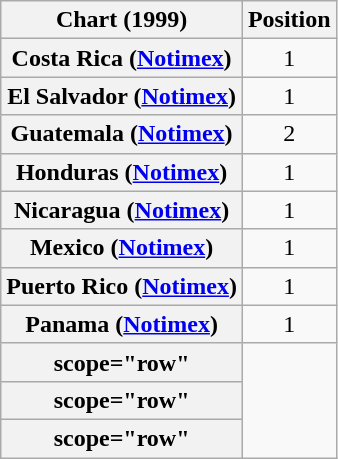<table class="wikitable plainrowheaders sortable" style="text-align:center;">
<tr>
<th scope="col">Chart (1999)</th>
<th scope="col">Position</th>
</tr>
<tr>
<th scope="row">Costa Rica (<a href='#'>Notimex</a>)</th>
<td>1</td>
</tr>
<tr>
<th scope="row">El Salvador (<a href='#'>Notimex</a>)</th>
<td>1</td>
</tr>
<tr>
<th scope="row">Guatemala (<a href='#'>Notimex</a>)</th>
<td>2</td>
</tr>
<tr>
<th scope="row">Honduras (<a href='#'>Notimex</a>)</th>
<td>1</td>
</tr>
<tr>
<th scope="row">Nicaragua (<a href='#'>Notimex</a>)</th>
<td>1</td>
</tr>
<tr>
<th scope="row">Mexico (<a href='#'>Notimex</a>)</th>
<td>1</td>
</tr>
<tr>
<th scope="row">Puerto Rico (<a href='#'>Notimex</a>)</th>
<td>1</td>
</tr>
<tr>
<th scope="row">Panama (<a href='#'>Notimex</a>)</th>
<td>1</td>
</tr>
<tr>
<th>scope="row"</th>
</tr>
<tr>
<th>scope="row"</th>
</tr>
<tr>
<th>scope="row"</th>
</tr>
</table>
